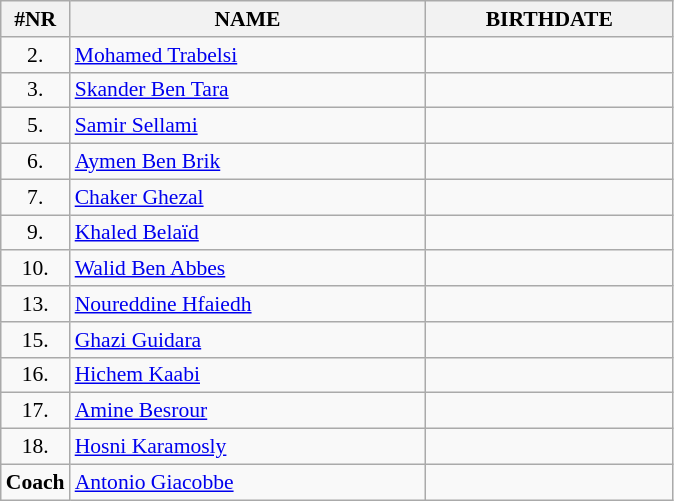<table class="wikitable" style="border-collapse: collapse; font-size: 90%;">
<tr>
<th>#NR</th>
<th align="left" style="width: 16em">NAME</th>
<th align="center" style="width: 11em">BIRTHDATE</th>
</tr>
<tr>
<td align="center">2.</td>
<td><a href='#'>Mohamed Trabelsi</a></td>
<td align="center"></td>
</tr>
<tr>
<td align="center">3.</td>
<td><a href='#'>Skander Ben Tara</a></td>
<td align="center"></td>
</tr>
<tr>
<td align="center">5.</td>
<td><a href='#'>Samir Sellami</a></td>
<td align="center"></td>
</tr>
<tr>
<td align="center">6.</td>
<td><a href='#'>Aymen Ben Brik</a></td>
<td align="center"></td>
</tr>
<tr>
<td align="center">7.</td>
<td><a href='#'>Chaker Ghezal</a></td>
<td align="center"></td>
</tr>
<tr>
<td align="center">9.</td>
<td><a href='#'>Khaled Belaïd</a></td>
<td align="center"></td>
</tr>
<tr>
<td align="center">10.</td>
<td><a href='#'>Walid Ben Abbes</a></td>
<td align="center"></td>
</tr>
<tr>
<td align="center">13.</td>
<td><a href='#'>Noureddine Hfaiedh</a></td>
<td align="center"></td>
</tr>
<tr>
<td align="center">15.</td>
<td><a href='#'>Ghazi Guidara</a></td>
<td align="center"></td>
</tr>
<tr>
<td align="center">16.</td>
<td><a href='#'>Hichem Kaabi</a></td>
<td align="center"></td>
</tr>
<tr>
<td align="center">17.</td>
<td><a href='#'>Amine Besrour</a></td>
<td align="center"></td>
</tr>
<tr>
<td align="center">18.</td>
<td><a href='#'>Hosni Karamosly</a></td>
<td align="center"></td>
</tr>
<tr>
<td align="center"><strong>Coach</strong></td>
<td><a href='#'>Antonio Giacobbe</a></td>
<td align="center"></td>
</tr>
</table>
